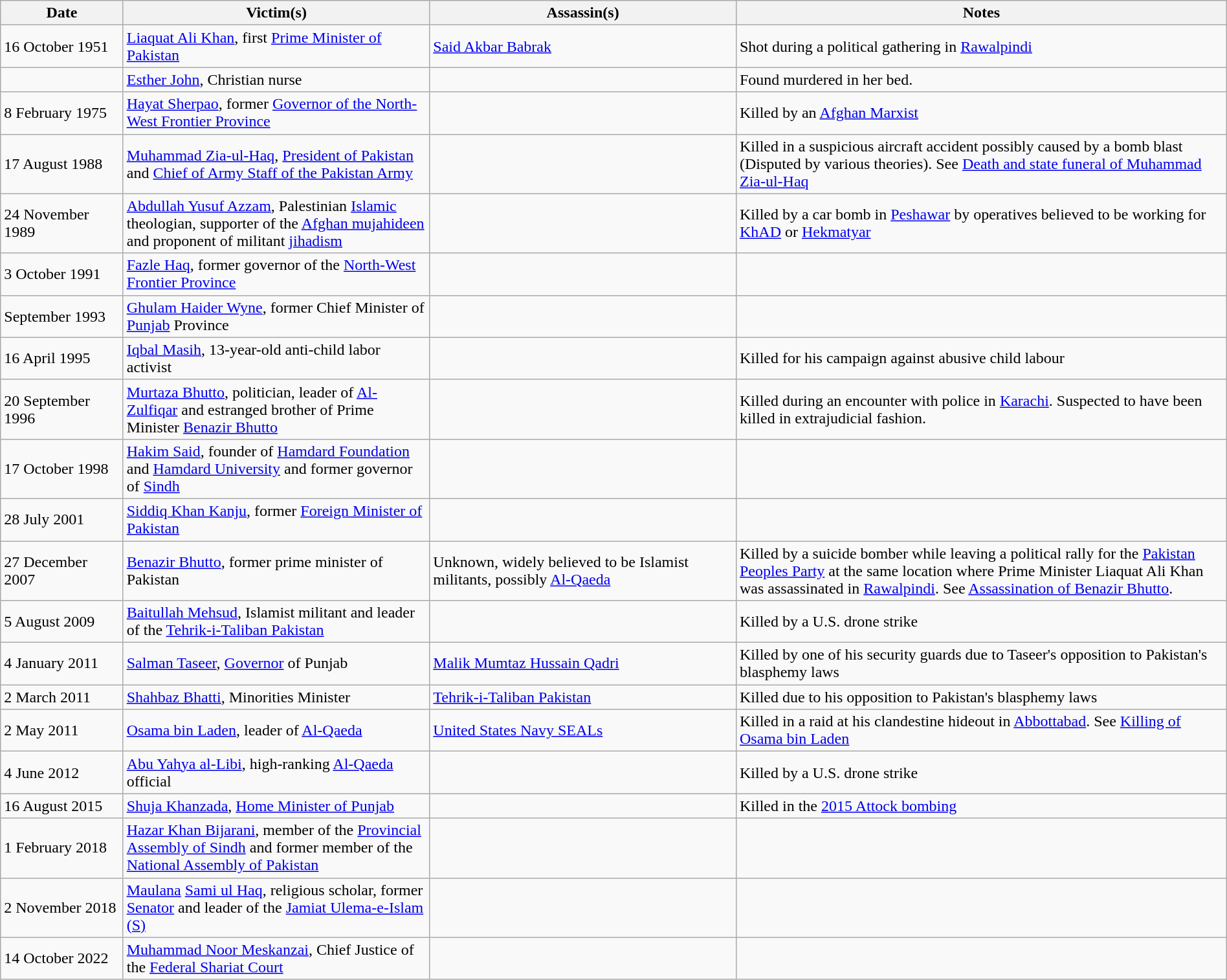<table class="wikitable"  style="width:100%">
<tr>
<th style="width:10%">Date</th>
<th style="width:25%">Victim(s)</th>
<th style="width:25%">Assassin(s)</th>
<th style="width:40%">Notes</th>
</tr>
<tr>
<td>16 October 1951</td>
<td><a href='#'>Liaquat Ali Khan</a>, first <a href='#'>Prime Minister of Pakistan</a></td>
<td><a href='#'>Said Akbar Babrak</a></td>
<td>Shot during a political gathering in <a href='#'>Rawalpindi</a></td>
</tr>
<tr>
<td></td>
<td><a href='#'>Esther John</a>, Christian nurse</td>
<td></td>
<td>Found murdered in her bed.</td>
</tr>
<tr>
<td>8 February 1975</td>
<td><a href='#'>Hayat Sherpao</a>, former <a href='#'>Governor of the North-West Frontier Province</a></td>
<td></td>
<td>Killed by an <a href='#'>Afghan Marxist</a></td>
</tr>
<tr>
<td>17 August 1988</td>
<td><a href='#'>Muhammad Zia-ul-Haq</a>, <a href='#'>President of Pakistan</a> and <a href='#'>Chief of Army Staff of the Pakistan Army</a></td>
<td></td>
<td>Killed in a suspicious aircraft accident possibly caused by a bomb blast (Disputed by various theories). See <a href='#'>Death and state funeral of Muhammad Zia-ul-Haq</a></td>
</tr>
<tr>
<td>24 November 1989</td>
<td><a href='#'>Abdullah Yusuf Azzam</a>, Palestinian <a href='#'>Islamic</a> theologian, supporter of the <a href='#'>Afghan mujahideen</a> and proponent of militant <a href='#'>jihadism</a></td>
<td></td>
<td>Killed by a car bomb in <a href='#'>Peshawar</a> by operatives believed to be working for <a href='#'>KhAD</a> or <a href='#'>Hekmatyar</a></td>
</tr>
<tr>
<td>3 October 1991</td>
<td><a href='#'>Fazle Haq</a>, former governor of the <a href='#'>North-West Frontier Province</a></td>
<td></td>
<td></td>
</tr>
<tr>
<td>September 1993</td>
<td><a href='#'>Ghulam Haider Wyne</a>, former Chief Minister of <a href='#'>Punjab</a> Province</td>
<td></td>
<td></td>
</tr>
<tr>
<td>16 April 1995</td>
<td><a href='#'>Iqbal Masih</a>, 13-year-old anti-child labor activist</td>
<td></td>
<td>Killed for his campaign against abusive child labour</td>
</tr>
<tr>
<td>20 September 1996</td>
<td><a href='#'>Murtaza Bhutto</a>, politician, leader of <a href='#'>Al-Zulfiqar</a> and estranged brother of Prime Minister <a href='#'>Benazir Bhutto</a></td>
<td></td>
<td>Killed during an encounter with police in <a href='#'>Karachi</a>. Suspected to have been killed in extrajudicial fashion.</td>
</tr>
<tr>
<td>17 October 1998</td>
<td><a href='#'>Hakim Said</a>, founder of <a href='#'>Hamdard Foundation</a> and <a href='#'>Hamdard University</a> and former governor of <a href='#'>Sindh</a></td>
<td></td>
<td></td>
</tr>
<tr>
<td>28 July 2001</td>
<td><a href='#'>Siddiq Khan Kanju</a>, former <a href='#'>Foreign Minister of Pakistan</a></td>
<td></td>
<td></td>
</tr>
<tr>
<td>27 December 2007</td>
<td><a href='#'>Benazir Bhutto</a>, former prime minister of Pakistan</td>
<td>Unknown, widely believed to be Islamist militants, possibly <a href='#'>Al-Qaeda</a></td>
<td>Killed by a suicide bomber while leaving a political rally for the <a href='#'>Pakistan Peoples Party</a> at the same location where Prime Minister Liaquat Ali Khan was assassinated in <a href='#'>Rawalpindi</a>. See <a href='#'>Assassination of Benazir Bhutto</a>.</td>
</tr>
<tr>
<td>5 August 2009</td>
<td><a href='#'>Baitullah Mehsud</a>, Islamist militant and leader of the <a href='#'>Tehrik-i-Taliban Pakistan</a></td>
<td></td>
<td>Killed by a U.S. drone strike</td>
</tr>
<tr>
<td>4 January 2011</td>
<td><a href='#'>Salman Taseer</a>, <a href='#'>Governor</a> of Punjab</td>
<td><a href='#'>Malik Mumtaz Hussain Qadri</a></td>
<td>Killed by one of his security guards due to Taseer's opposition to Pakistan's blasphemy laws</td>
</tr>
<tr>
<td>2 March 2011</td>
<td><a href='#'>Shahbaz Bhatti</a>, Minorities Minister</td>
<td><a href='#'>Tehrik-i-Taliban Pakistan</a></td>
<td>Killed due to his opposition to Pakistan's blasphemy laws</td>
</tr>
<tr>
<td>2 May 2011</td>
<td><a href='#'>Osama bin Laden</a>, leader of <a href='#'>Al-Qaeda</a></td>
<td><a href='#'>United States Navy SEALs</a></td>
<td>Killed in a raid at his clandestine hideout in <a href='#'>Abbottabad</a>. See <a href='#'>Killing of Osama bin Laden</a></td>
</tr>
<tr>
<td>4 June 2012</td>
<td><a href='#'>Abu Yahya al-Libi</a>, high-ranking <a href='#'>Al-Qaeda</a> official</td>
<td></td>
<td>Killed by a U.S. drone strike</td>
</tr>
<tr>
<td>16 August 2015</td>
<td><a href='#'>Shuja Khanzada</a>, <a href='#'>Home Minister of Punjab</a></td>
<td></td>
<td>Killed in the <a href='#'>2015 Attock bombing</a></td>
</tr>
<tr>
<td>1 February 2018</td>
<td><a href='#'>Hazar Khan Bijarani</a>, member of the <a href='#'>Provincial Assembly of Sindh</a> and former member of the <a href='#'>National Assembly of Pakistan</a></td>
<td></td>
<td></td>
</tr>
<tr>
<td>2 November 2018</td>
<td><a href='#'>Maulana</a> <a href='#'>Sami ul Haq</a>, religious scholar, former <a href='#'>Senator</a> and leader of the <a href='#'>Jamiat Ulema-e-Islam (S)</a></td>
<td></td>
<td></td>
</tr>
<tr>
<td>14 October 2022</td>
<td><a href='#'>Muhammad Noor Meskanzai</a>, Chief Justice of the <a href='#'>Federal Shariat Court</a></td>
<td></td>
<td></td>
</tr>
</table>
